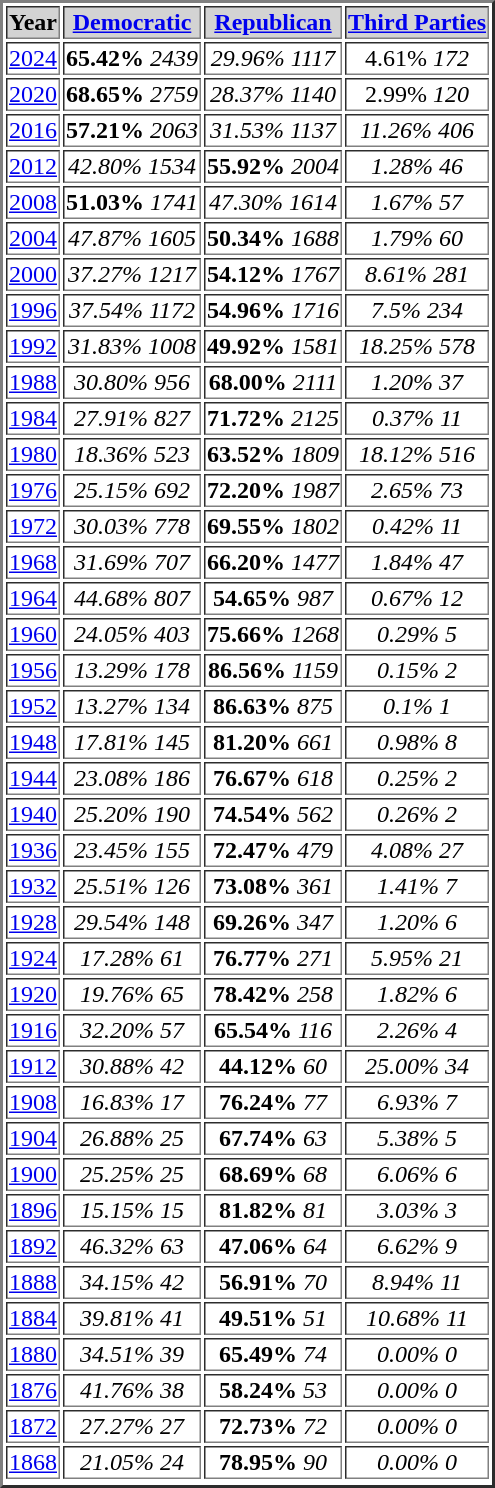<table border = "2">
<tr style="background:lightgrey;">
<th>Year</th>
<th><a href='#'>Democratic</a></th>
<th><a href='#'>Republican</a></th>
<th><a href='#'>Third Parties</a></th>
</tr>
<tr>
<td align="center" ><a href='#'>2024</a></td>
<td align="center" ><strong>65.42%</strong> <em>2439</em></td>
<td align="center" ><em>29.96%</em> <em>1117</em></td>
<td align="center" >4.61% <em>172</em></td>
</tr>
<tr>
<td align="center" ><a href='#'>2020</a></td>
<td align="center" ><strong>68.65%</strong> <em>2759</em></td>
<td align="center" ><em>28.37%</em> <em>1140</em></td>
<td align="center" >2.99% <em>120</em></td>
</tr>
<tr>
<td align="center" ><a href='#'>2016</a></td>
<td align="center" ><strong>57.21%</strong> <em>2063</em></td>
<td align="center" ><em>31.53%</em> <em>1137</em></td>
<td align="center" ><em>11.26%</em> <em>406</em></td>
</tr>
<tr>
<td align="center" ><a href='#'>2012</a></td>
<td align="center" ><em>42.80%</em> <em>1534</em></td>
<td align="center" ><strong>55.92%</strong> <em>2004</em></td>
<td align="center" ><em>1.28%</em> <em>46</em></td>
</tr>
<tr>
<td align="center" ><a href='#'>2008</a></td>
<td align="center" ><strong>51.03%</strong> <em>1741</em></td>
<td align="center" ><em>47.30%</em> <em>1614</em></td>
<td align="center" ><em>1.67%</em> <em>57</em></td>
</tr>
<tr>
<td align="center" ><a href='#'>2004</a></td>
<td align="center" ><em>47.87%</em> <em>1605</em></td>
<td align="center" ><strong>50.34%</strong> <em>1688</em></td>
<td align="center" ><em>1.79%</em> <em>60</em></td>
</tr>
<tr>
<td align="center" ><a href='#'>2000</a></td>
<td align="center" ><em>37.27%</em> <em>1217</em></td>
<td align="center" ><strong>54.12%</strong> <em>1767</em></td>
<td align="center" ><em>8.61%</em> <em>281</em></td>
</tr>
<tr>
<td align="center" ><a href='#'>1996</a></td>
<td align="center" ><em>37.54%</em> <em>1172</em></td>
<td align="center" ><strong>54.96%</strong> <em>1716</em></td>
<td align="center" ><em>7.5%</em> <em>234</em></td>
</tr>
<tr>
<td align="center" ><a href='#'>1992</a></td>
<td align="center" ><em>31.83%</em> <em>1008</em></td>
<td align="center" ><strong>49.92%</strong> <em>1581</em></td>
<td align="center" ><em>18.25%</em> <em>578</em></td>
</tr>
<tr>
<td align="center" ><a href='#'>1988</a></td>
<td align="center" ><em>30.80%</em> <em>956</em></td>
<td align="center" ><strong>68.00%</strong> <em>2111</em></td>
<td align="center" ><em>1.20%</em> <em>37</em></td>
</tr>
<tr>
<td align="center" ><a href='#'>1984</a></td>
<td align="center" ><em>27.91%</em> <em>827</em></td>
<td align="center" ><strong>71.72%</strong> <em>2125</em></td>
<td align="center" ><em>0.37%</em> <em>11</em></td>
</tr>
<tr>
<td align="center" ><a href='#'>1980</a></td>
<td align="center" ><em>18.36%</em> <em>523</em></td>
<td align="center" ><strong>63.52%</strong> <em>1809</em></td>
<td align="center" ><em>18.12%</em> <em>516</em></td>
</tr>
<tr>
<td align="center" ><a href='#'>1976</a></td>
<td align="center" ><em>25.15%</em> <em>692</em></td>
<td align="center" ><strong>72.20%</strong> <em>1987</em></td>
<td align="center" ><em>2.65%</em> <em>73</em></td>
</tr>
<tr>
<td align="center" ><a href='#'>1972</a></td>
<td align="center" ><em>30.03%</em> <em>778</em></td>
<td align="center" ><strong>69.55%</strong> <em>1802</em></td>
<td align="center" ><em>0.42%</em> <em>11</em></td>
</tr>
<tr>
<td align="center" ><a href='#'>1968</a></td>
<td align="center" ><em>31.69%</em> <em>707</em></td>
<td align="center" ><strong>66.20%</strong> <em>1477</em></td>
<td align="center" ><em>1.84%</em> <em>47</em></td>
</tr>
<tr>
<td align="center" ><a href='#'>1964</a></td>
<td align="center" ><em>44.68%</em> <em>807</em></td>
<td align="center" ><strong>54.65%</strong> <em>987</em></td>
<td align="center" ><em>0.67%</em> <em>12</em></td>
</tr>
<tr>
<td align="center" ><a href='#'>1960</a></td>
<td align="center" ><em>24.05%</em> <em>403</em></td>
<td align="center" ><strong>75.66%</strong> <em>1268</em></td>
<td align="center" ><em>0.29%</em> <em>5</em></td>
</tr>
<tr>
<td align="center" ><a href='#'>1956</a></td>
<td align="center" ><em>13.29%</em> <em>178</em></td>
<td align="center" ><strong>86.56%</strong> <em>1159</em></td>
<td align="center" ><em>0.15%</em> <em>2</em></td>
</tr>
<tr>
<td align="center" ><a href='#'>1952</a></td>
<td align="center" ><em>13.27%</em> <em>134</em></td>
<td align="center" ><strong>86.63%</strong> <em>875</em></td>
<td align="center" ><em>0.1%</em> <em>1</em></td>
</tr>
<tr>
<td align="center" ><a href='#'>1948</a></td>
<td align="center" ><em>17.81%</em> <em>145</em></td>
<td align="center" ><strong>81.20%</strong> <em>661</em></td>
<td align="center" ><em>0.98%</em> <em>8</em></td>
</tr>
<tr>
<td align="center" ><a href='#'>1944</a></td>
<td align="center" ><em>23.08%</em> <em>186</em></td>
<td align="center" ><strong>76.67%</strong> <em>618</em></td>
<td align="center" ><em>0.25%</em> <em>2</em></td>
</tr>
<tr>
<td align="center" ><a href='#'>1940</a></td>
<td align="center" ><em>25.20%</em> <em>190</em></td>
<td align="center" ><strong>74.54%</strong> <em>562</em></td>
<td align="center" ><em>0.26%</em> <em>2</em></td>
</tr>
<tr>
<td align="center" ><a href='#'>1936</a></td>
<td align="center" ><em>23.45%</em> <em>155</em></td>
<td align="center" ><strong>72.47%</strong> <em>479</em></td>
<td align="center" ><em>4.08%</em> <em>27</em></td>
</tr>
<tr>
<td align="center" ><a href='#'>1932</a></td>
<td align="center" ><em>25.51%</em> <em>126</em></td>
<td align="center" ><strong>73.08%</strong> <em>361</em></td>
<td align="center" ><em>1.41%</em> <em>7</em></td>
</tr>
<tr>
<td align="center" ><a href='#'>1928</a></td>
<td align="center" ><em>29.54%</em> <em>148</em></td>
<td align="center" ><strong>69.26%</strong> <em>347</em></td>
<td align="center" ><em>1.20%</em> <em>6</em></td>
</tr>
<tr>
<td align="center" ><a href='#'>1924</a></td>
<td align="center" ><em>17.28%</em> <em>61</em></td>
<td align="center" ><strong>76.77%</strong> <em>271</em></td>
<td align="center" ><em>5.95%</em> <em>21</em></td>
</tr>
<tr>
<td align="center" ><a href='#'>1920</a></td>
<td align="center" ><em>19.76%</em> <em>65</em></td>
<td align="center" ><strong>78.42%</strong> <em>258</em></td>
<td align="center" ><em>1.82%</em> <em>6</em></td>
</tr>
<tr>
<td align="center" ><a href='#'>1916</a></td>
<td align="center" ><em>32.20%</em> <em>57</em></td>
<td align="center" ><strong>65.54%</strong> <em>116</em></td>
<td align="center" ><em>2.26%</em> <em>4</em></td>
</tr>
<tr>
<td align="center" ><a href='#'>1912</a></td>
<td align="center" ><em>30.88%</em> <em>42</em></td>
<td align="center" ><strong>44.12%</strong> <em>60</em></td>
<td align="center" ><em>25.00%</em> <em>34</em></td>
</tr>
<tr>
<td align="center" ><a href='#'>1908</a></td>
<td align="center" ><em>16.83%</em> <em>17</em></td>
<td align="center" ><strong>76.24%</strong> <em>77</em></td>
<td align="center" ><em>6.93%</em> <em>7</em></td>
</tr>
<tr>
<td align="center" ><a href='#'>1904</a></td>
<td align="center" ><em>26.88%</em> <em>25</em></td>
<td align="center" ><strong>67.74%</strong> <em>63</em></td>
<td align="center" ><em>5.38%</em> <em>5</em></td>
</tr>
<tr>
<td align="center" ><a href='#'>1900</a></td>
<td align="center" ><em>25.25%</em> <em>25</em></td>
<td align="center" ><strong>68.69%</strong> <em>68</em></td>
<td align="center" ><em>6.06%</em> <em>6</em></td>
</tr>
<tr>
<td align="center" ><a href='#'>1896</a></td>
<td align="center" ><em>15.15%</em> <em>15</em></td>
<td align="center" ><strong>81.82%</strong> <em>81</em></td>
<td align="center" ><em>3.03%</em> <em>3</em></td>
</tr>
<tr>
<td align="center" ><a href='#'>1892</a></td>
<td align="center" ><em>46.32%</em> <em>63</em></td>
<td align="center" ><strong>47.06%</strong> <em>64</em></td>
<td align="center" ><em>6.62%</em> <em>9</em></td>
</tr>
<tr>
<td align="center" ><a href='#'>1888</a></td>
<td align="center" ><em>34.15%</em> <em>42</em></td>
<td align="center" ><strong>56.91%</strong> <em>70</em></td>
<td align="center" ><em>8.94%</em> <em>11</em></td>
</tr>
<tr>
<td align="center" ><a href='#'>1884</a></td>
<td align="center" ><em>39.81%</em> <em>41</em></td>
<td align="center" ><strong>49.51%</strong> <em>51</em></td>
<td align="center" ><em>10.68%</em> <em>11</em></td>
</tr>
<tr>
<td align="center" ><a href='#'>1880</a></td>
<td align="center" ><em>34.51%</em> <em>39</em></td>
<td align="center" ><strong>65.49%</strong> <em>74</em></td>
<td align="center" ><em>0.00%</em> <em>0</em></td>
</tr>
<tr>
<td align="center" ><a href='#'>1876</a></td>
<td align="center" ><em>41.76%</em> <em>38</em></td>
<td align="center" ><strong>58.24%</strong> <em>53</em></td>
<td align="center" ><em>0.00%</em> <em>0</em></td>
</tr>
<tr>
<td align="center" ><a href='#'>1872</a></td>
<td align="center" ><em>27.27%</em> <em>27</em></td>
<td align="center" ><strong>72.73%</strong> <em>72</em></td>
<td align="center" ><em>0.00%</em> <em>0</em></td>
</tr>
<tr>
<td align="center" ><a href='#'>1868</a></td>
<td align="center" ><em>21.05%</em> <em>24</em></td>
<td align="center" ><strong>78.95%</strong> <em>90</em></td>
<td align="center" ><em>0.00%</em> <em>0</em></td>
</tr>
<tr>
</tr>
</table>
